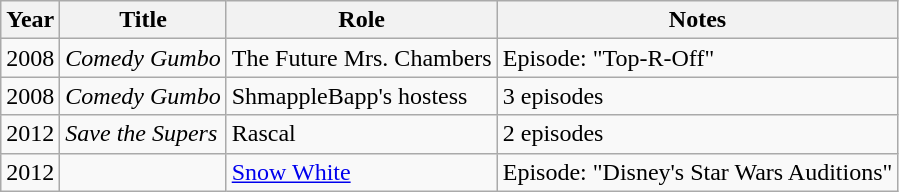<table class="wikitable sortable">
<tr>
<th>Year</th>
<th>Title</th>
<th>Role</th>
<th class="unsortable">Notes</th>
</tr>
<tr>
<td>2008</td>
<td><em>Comedy Gumbo</em></td>
<td>The Future Mrs. Chambers</td>
<td>Episode: "Top-R-Off"</td>
</tr>
<tr>
<td>2008</td>
<td><em>Comedy Gumbo</em></td>
<td>ShmappleBapp's hostess</td>
<td>3 episodes</td>
</tr>
<tr>
<td>2012</td>
<td><em>Save the Supers</em></td>
<td>Rascal</td>
<td>2 episodes</td>
</tr>
<tr>
<td>2012</td>
<td><em></em></td>
<td><a href='#'>Snow White</a></td>
<td>Episode: "Disney's Star Wars Auditions"</td>
</tr>
</table>
